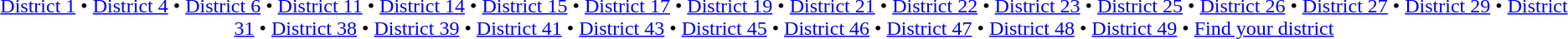<table id=toc class=toc summary=Contents>
<tr>
<td style="text-align:center"><br><a href='#'>District 1</a> • <a href='#'>District 4</a> • <a href='#'>District 6</a> • <a href='#'>District 11</a> • <a href='#'>District 14</a> • <a href='#'>District 15</a> • <a href='#'>District 17</a> • <a href='#'>District 19</a> • <a href='#'>District 21</a> • <a href='#'>District 22</a> • <a href='#'>District 23</a> • <a href='#'>District 25</a> • <a href='#'>District 26</a> • <a href='#'>District 27</a> • <a href='#'>District 29</a> • <a href='#'>District 31</a> • <a href='#'>District 38</a> • <a href='#'>District 39</a> • <a href='#'>District 41</a> • <a href='#'>District 43</a> • <a href='#'>District 45</a> • <a href='#'>District 46</a> • <a href='#'>District 47</a> • <a href='#'>District 48</a> • <a href='#'>District 49</a> •  <a href='#'>Find your district</a>
</td>
</tr>
</table>
